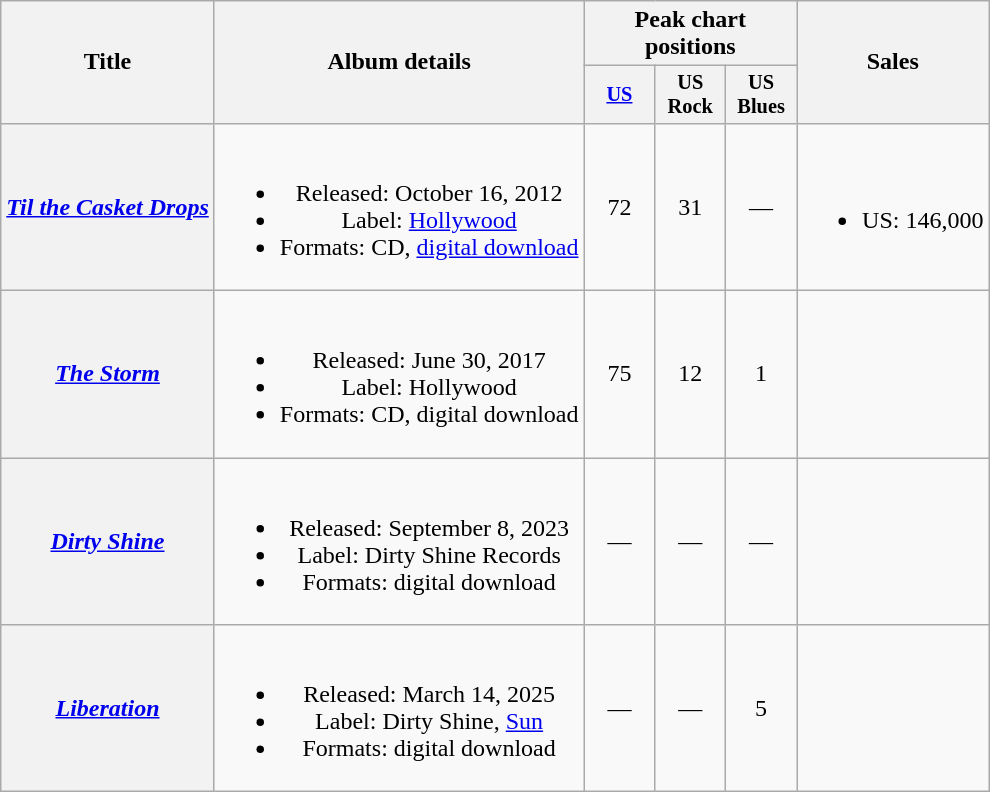<table class="wikitable plainrowheaders" style="text-align:center;">
<tr>
<th rowspan="2" scope="col">Title</th>
<th rowspan="2" scope="col">Album details</th>
<th colspan="3" scope="col">Peak chart positions</th>
<th rowspan="2" scope="col">Sales</th>
</tr>
<tr>
<th scope="col" style="width:3em;font-size:85%;"><a href='#'>US</a><br></th>
<th scope="col" style="width:3em;font-size:85%;">US<br>Rock<br></th>
<th scope="col" style="width:3em;font-size:85%;">US<br>Blues<br></th>
</tr>
<tr>
<th scope="row"><em><a href='#'>Til the Casket Drops</a></em></th>
<td><br><ul><li>Released: October 16, 2012</li><li>Label: <a href='#'>Hollywood</a></li><li>Formats: CD, <a href='#'>digital download</a></li></ul></td>
<td>72</td>
<td>31</td>
<td>—</td>
<td><br><ul><li>US: 146,000</li></ul></td>
</tr>
<tr>
<th scope="row"><em><a href='#'>The Storm</a></em></th>
<td><br><ul><li>Released: June 30, 2017</li><li>Label: Hollywood</li><li>Formats: CD, digital download</li></ul></td>
<td>75</td>
<td>12</td>
<td>1</td>
<td></td>
</tr>
<tr>
<th scope="row"><em><a href='#'>Dirty Shine</a></em></th>
<td><br><ul><li>Released: September 8, 2023</li><li>Label: Dirty Shine Records</li><li>Formats: digital download</li></ul></td>
<td>—</td>
<td>—</td>
<td>—</td>
<td></td>
</tr>
<tr>
<th scope="row"><em><a href='#'>Liberation</a></em></th>
<td><br><ul><li>Released: March 14, 2025</li><li>Label: Dirty Shine, <a href='#'>Sun</a></li><li>Formats: digital download</li></ul></td>
<td>—</td>
<td>—</td>
<td>5</td>
<td></td>
</tr>
</table>
